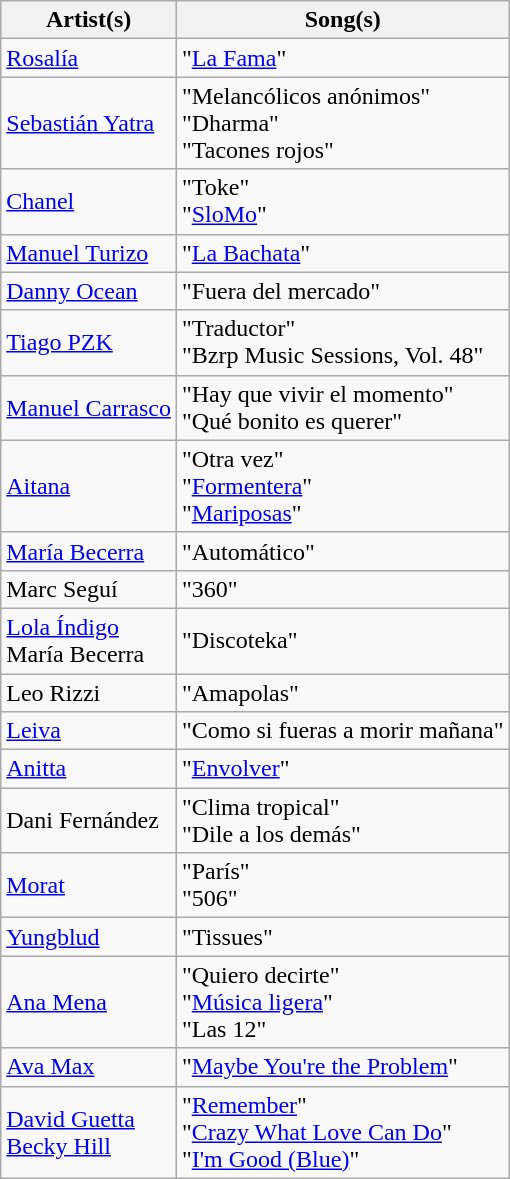<table class="wikitable">
<tr>
<th>Artist(s)</th>
<th>Song(s)</th>
</tr>
<tr>
<td><a href='#'>Rosalía</a></td>
<td>"<a href='#'>La Fama</a>"</td>
</tr>
<tr>
<td><a href='#'>Sebastián Yatra</a></td>
<td>"Melancólicos anónimos"<br>"Dharma"<br>"Tacones rojos"</td>
</tr>
<tr>
<td><a href='#'>Chanel</a></td>
<td>"Toke"<br>"<a href='#'>SloMo</a>"</td>
</tr>
<tr>
<td><a href='#'>Manuel Turizo</a></td>
<td>"<a href='#'>La Bachata</a>"</td>
</tr>
<tr>
<td><a href='#'>Danny Ocean</a></td>
<td>"Fuera del mercado"</td>
</tr>
<tr>
<td><a href='#'>Tiago PZK</a></td>
<td>"Traductor"<br>"Bzrp Music Sessions, Vol. 48"</td>
</tr>
<tr>
<td><a href='#'>Manuel Carrasco</a></td>
<td>"Hay que vivir el momento"<br>"Qué bonito es querer"</td>
</tr>
<tr>
<td><a href='#'>Aitana</a></td>
<td>"Otra vez"<br>"<a href='#'>Formentera</a>"<br>"<a href='#'>Mariposas</a>" </td>
</tr>
<tr>
<td><a href='#'>María Becerra</a></td>
<td>"Automático"</td>
</tr>
<tr>
<td>Marc Seguí</td>
<td>"360"</td>
</tr>
<tr>
<td><a href='#'>Lola Índigo</a><br>María Becerra</td>
<td>"Discoteka"</td>
</tr>
<tr>
<td>Leo Rizzi</td>
<td>"Amapolas"</td>
</tr>
<tr>
<td><a href='#'>Leiva</a></td>
<td>"Como si fueras a morir mañana"</td>
</tr>
<tr>
<td><a href='#'>Anitta</a></td>
<td>"<a href='#'>Envolver</a>"</td>
</tr>
<tr>
<td>Dani Fernández</td>
<td>"Clima tropical"<br>"Dile a los demás"</td>
</tr>
<tr>
<td><a href='#'>Morat</a></td>
<td>"París"<br>"506" </td>
</tr>
<tr>
<td><a href='#'>Yungblud</a></td>
<td>"Tissues"</td>
</tr>
<tr>
<td><a href='#'>Ana Mena</a></td>
<td>"Quiero decirte" <br>"<a href='#'>Música ligera</a>"<br>"Las 12"</td>
</tr>
<tr>
<td><a href='#'>Ava Max</a></td>
<td>"<a href='#'>Maybe You're the Problem</a>"</td>
</tr>
<tr>
<td><a href='#'>David Guetta</a><br><a href='#'>Becky Hill</a></td>
<td>"<a href='#'>Remember</a>"<br>"<a href='#'>Crazy What Love Can Do</a>"<br>"<a href='#'>I'm Good (Blue)</a>"</td>
</tr>
</table>
